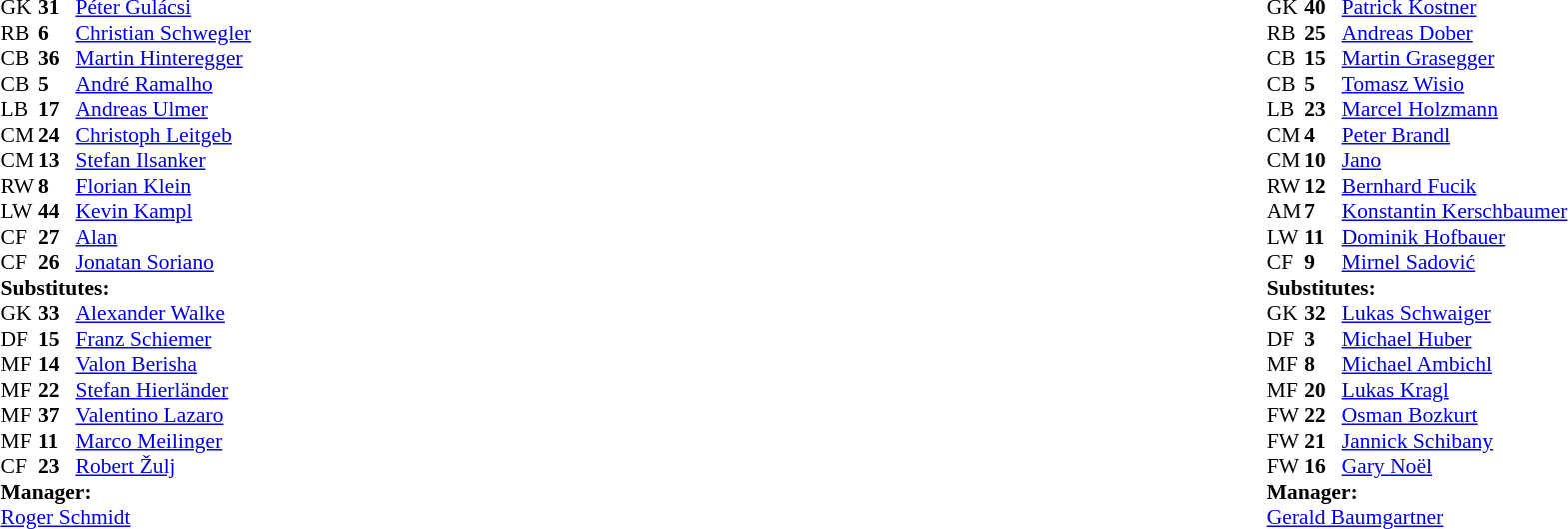<table style="width:100%">
<tr>
<td style="vertical-align:top;width:40%"><br><table style="font-size:90%" cellspacing="0" cellpadding="0">
<tr>
<th width=25></th>
<th width=25></th>
</tr>
<tr>
<td>GK</td>
<td><strong>31</strong></td>
<td> <a href='#'>Péter Gulácsi</a></td>
</tr>
<tr>
<td>RB</td>
<td><strong>6</strong></td>
<td> <a href='#'>Christian Schwegler</a></td>
</tr>
<tr>
<td>CB</td>
<td><strong>36</strong></td>
<td> <a href='#'>Martin Hinteregger</a></td>
</tr>
<tr>
<td>CB</td>
<td><strong>5</strong></td>
<td> <a href='#'>André Ramalho</a></td>
</tr>
<tr>
<td>LB</td>
<td><strong>17</strong></td>
<td> <a href='#'>Andreas Ulmer</a></td>
</tr>
<tr>
<td>CM</td>
<td><strong>24</strong></td>
<td> <a href='#'>Christoph Leitgeb</a></td>
<td></td>
<td></td>
</tr>
<tr>
<td>CM</td>
<td><strong>13</strong></td>
<td> <a href='#'>Stefan Ilsanker</a></td>
</tr>
<tr>
<td>RW</td>
<td><strong>8</strong></td>
<td> <a href='#'>Florian Klein</a></td>
</tr>
<tr>
<td>LW</td>
<td><strong>44</strong></td>
<td> <a href='#'>Kevin Kampl</a></td>
</tr>
<tr>
<td>CF</td>
<td><strong>27</strong></td>
<td> <a href='#'>Alan</a></td>
<td></td>
<td></td>
</tr>
<tr>
<td>CF</td>
<td><strong>26</strong></td>
<td> <a href='#'>Jonatan Soriano</a></td>
<td></td>
<td></td>
</tr>
<tr>
<td colspan=3><strong>Substitutes:</strong></td>
</tr>
<tr>
<td>GK</td>
<td><strong>33</strong></td>
<td> <a href='#'>Alexander Walke</a></td>
</tr>
<tr>
<td>DF</td>
<td><strong>15</strong></td>
<td> <a href='#'>Franz Schiemer</a></td>
</tr>
<tr>
<td>MF</td>
<td><strong>14</strong></td>
<td> <a href='#'>Valon Berisha</a></td>
<td></td>
<td></td>
</tr>
<tr>
<td>MF</td>
<td><strong>22</strong></td>
<td> <a href='#'>Stefan Hierländer</a></td>
<td></td>
<td></td>
</tr>
<tr>
<td>MF</td>
<td><strong>37</strong></td>
<td> <a href='#'>Valentino Lazaro</a></td>
</tr>
<tr>
<td>MF</td>
<td><strong>11</strong></td>
<td> <a href='#'>Marco Meilinger</a></td>
</tr>
<tr>
<td>CF</td>
<td><strong>23</strong></td>
<td> <a href='#'>Robert Žulj</a></td>
<td></td>
<td></td>
</tr>
<tr>
<td colspan=3><strong>Manager:</strong></td>
</tr>
<tr>
<td colspan=4> <a href='#'>Roger Schmidt</a></td>
</tr>
</table>
</td>
<td style="vertical-align:top"></td>
<td style="vertical-align:top; width:50%"><br><table cellspacing="0" cellpadding="0" style="font-size:90%; margin:auto">
<tr>
<th width=25></th>
<th width=25></th>
</tr>
<tr>
<td>GK</td>
<td><strong>40</strong></td>
<td> <a href='#'>Patrick Kostner</a></td>
</tr>
<tr>
<td>RB</td>
<td><strong>25</strong></td>
<td> <a href='#'>Andreas Dober</a></td>
<td></td>
</tr>
<tr>
<td>CB</td>
<td><strong>15</strong></td>
<td> <a href='#'>Martin Grasegger</a></td>
</tr>
<tr>
<td>CB</td>
<td><strong>5</strong></td>
<td> <a href='#'>Tomasz Wisio</a></td>
</tr>
<tr>
<td>LB</td>
<td><strong>23</strong></td>
<td> <a href='#'>Marcel Holzmann</a></td>
</tr>
<tr>
<td>CM</td>
<td><strong>4</strong></td>
<td> <a href='#'>Peter Brandl</a></td>
<td></td>
<td></td>
</tr>
<tr>
<td>CM</td>
<td><strong>10</strong></td>
<td> <a href='#'>Jano</a></td>
</tr>
<tr>
<td>RW</td>
<td><strong>12</strong></td>
<td> <a href='#'>Bernhard Fucik</a></td>
<td></td>
<td></td>
</tr>
<tr>
<td>AM</td>
<td><strong>7</strong></td>
<td> <a href='#'>Konstantin Kerschbaumer</a></td>
<td></td>
<td></td>
</tr>
<tr>
<td>LW</td>
<td><strong>11</strong></td>
<td> <a href='#'>Dominik Hofbauer</a></td>
</tr>
<tr>
<td>CF</td>
<td><strong>9</strong></td>
<td> <a href='#'>Mirnel Sadović</a></td>
</tr>
<tr>
<td colspan=3><strong>Substitutes:</strong></td>
</tr>
<tr>
<td>GK</td>
<td><strong>32</strong></td>
<td> <a href='#'>Lukas Schwaiger</a></td>
</tr>
<tr>
<td>DF</td>
<td><strong>3</strong></td>
<td> <a href='#'>Michael Huber</a></td>
</tr>
<tr>
<td>MF</td>
<td><strong>8</strong></td>
<td> <a href='#'>Michael Ambichl</a></td>
</tr>
<tr>
<td>MF</td>
<td><strong>20</strong></td>
<td> <a href='#'>Lukas Kragl</a></td>
<td></td>
<td></td>
</tr>
<tr>
<td>FW</td>
<td><strong>22</strong></td>
<td> <a href='#'>Osman Bozkurt</a></td>
<td></td>
<td></td>
</tr>
<tr>
<td>FW</td>
<td><strong>21</strong></td>
<td> <a href='#'>Jannick Schibany</a></td>
</tr>
<tr>
<td>FW</td>
<td><strong>16</strong></td>
<td> <a href='#'>Gary Noël</a></td>
<td></td>
<td></td>
</tr>
<tr>
<td colspan=3><strong>Manager:</strong></td>
</tr>
<tr>
<td colspan=4> <a href='#'>Gerald Baumgartner</a></td>
</tr>
</table>
</td>
</tr>
</table>
